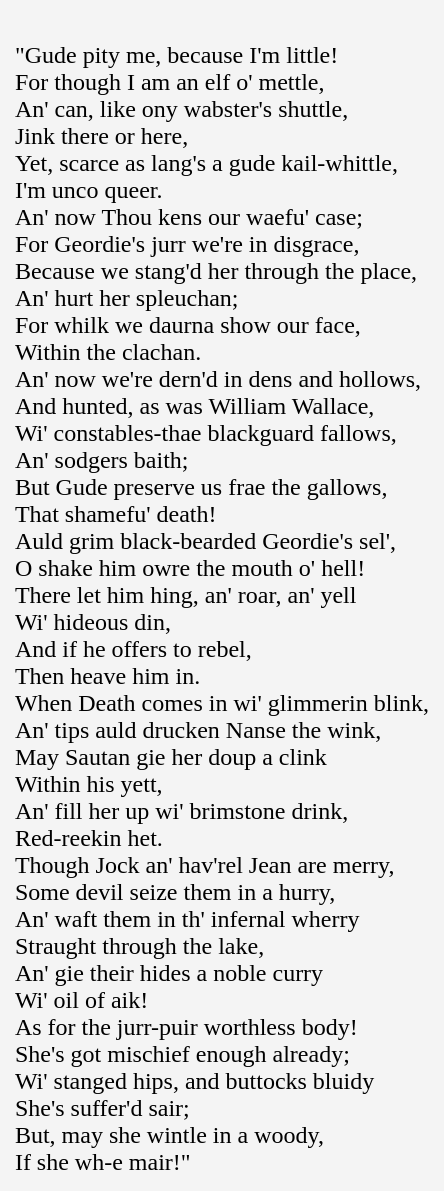<table cellpadding=10 border="0" align=center>
<tr>
<td bgcolor=#f4f4f4><br>"Gude pity me, because I'm little!<br> 
For though I am an elf o' mettle,<br> 
An' can, like ony wabster's shuttle, <br> 
Jink there or here,<br>
Yet, scarce as lang's a gude kail-whittle,<br>
I'm unco queer.<br>An' now Thou kens our waefu' case; <br> 
For Geordie's jurr we're in disgrace, <br>
Because we stang'd her through the place,<br>
An' hurt her spleuchan;<br>
For whilk we daurna show our face,<br>
Within the clachan.<br>An' now we're dern'd in dens and hollows,<br> 
And hunted, as was William Wallace,<br> 
Wi' constables-thae blackguard fallows,<br> 
An' sodgers baith;<br> 
But Gude preserve us frae the gallows,<br> 
That shamefu' death!<br>Auld grim black-bearded Geordie's sel',<br> 
O shake him owre the mouth o' hell!<br> 
There let him hing, an' roar, an' yell<br> 
Wi' hideous din,<br> 
And if he offers to rebel,<br> 
Then heave him in.<br>When Death comes in wi' glimmerin blink,<br> 
An' tips auld drucken Nanse the wink,<br> 
May Sautan gie her doup a clink<br> 
Within his yett,<br> 
An' fill her up wi' brimstone drink,<br> 
Red-reekin het.<br>Though Jock an' hav'rel Jean are merry,<br> 
Some devil seize them in a hurry,<br> 
An' waft them in th' infernal wherry<br> 
Straught through the lake,<br> 
An' gie their hides a noble curry<br> 
Wi' oil of aik!<br>As for the jurr-puir worthless body!<br> 
She's got mischief enough already;<br> 
Wi' stanged hips, and buttocks bluidy<br> 
She's suffer'd sair;<br> 
But, may she wintle in a woody,<br> 
If she wh-e mair!"<br></td>
</tr>
</table>
